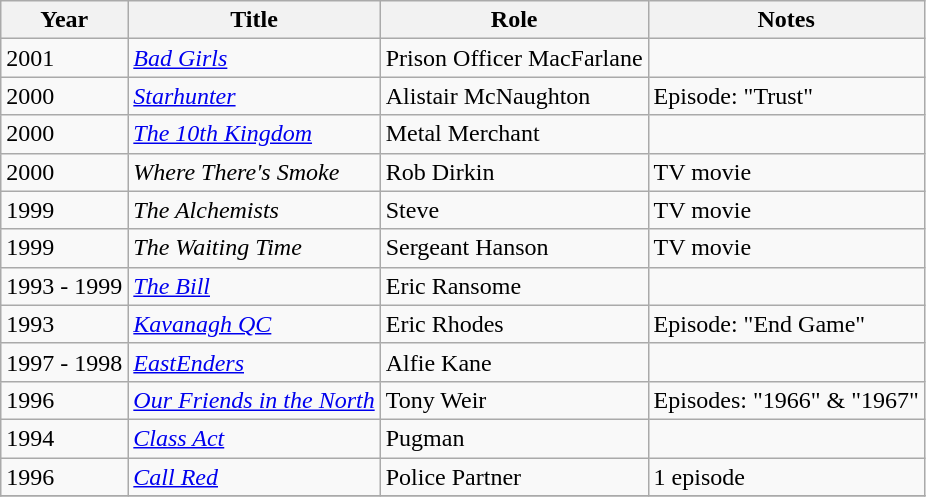<table class="wikitable sortable">
<tr>
<th>Year</th>
<th>Title</th>
<th>Role</th>
<th>Notes</th>
</tr>
<tr>
<td>2001</td>
<td><em><a href='#'>Bad Girls</a></em></td>
<td>Prison Officer MacFarlane</td>
<td></td>
</tr>
<tr>
<td>2000</td>
<td><em><a href='#'>Starhunter</a></em></td>
<td>Alistair McNaughton</td>
<td>Episode: "Trust"</td>
</tr>
<tr>
<td>2000</td>
<td><em><a href='#'>The 10th Kingdom</a></em></td>
<td>Metal Merchant</td>
<td></td>
</tr>
<tr>
<td>2000</td>
<td><em>Where There's Smoke</em></td>
<td>Rob Dirkin</td>
<td>TV movie</td>
</tr>
<tr>
<td>1999</td>
<td><em>The Alchemists</em></td>
<td>Steve</td>
<td>TV movie</td>
</tr>
<tr>
<td>1999</td>
<td><em>The Waiting Time</em></td>
<td>Sergeant Hanson</td>
<td>TV movie</td>
</tr>
<tr>
<td>1993 - 1999</td>
<td><em><a href='#'>The Bill</a></em></td>
<td>Eric Ransome</td>
<td></td>
</tr>
<tr>
<td>1993</td>
<td><em> <a href='#'>Kavanagh QC</a> </em></td>
<td>Eric Rhodes</td>
<td>Episode: "End Game"</td>
</tr>
<tr>
<td>1997 - 1998</td>
<td><em><a href='#'>EastEnders</a></em></td>
<td>Alfie Kane</td>
<td></td>
</tr>
<tr>
<td>1996</td>
<td><em><a href='#'>Our Friends in the North</a></em></td>
<td>Tony Weir</td>
<td>Episodes: "1966" & "1967"</td>
</tr>
<tr>
<td>1994</td>
<td><em><a href='#'>Class Act</a></em></td>
<td>Pugman</td>
<td></td>
</tr>
<tr>
<td>1996</td>
<td><em><a href='#'>Call Red</a></em></td>
<td>Police Partner</td>
<td>1 episode</td>
</tr>
<tr>
</tr>
</table>
